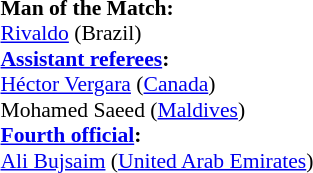<table width=100% style="font-size: 90%">
<tr>
<td><br><strong>Man of the Match:</strong>
<br><a href='#'>Rivaldo</a> (Brazil)<br><strong><a href='#'>Assistant referees</a>:</strong>
<br><a href='#'>Héctor Vergara</a> (<a href='#'>Canada</a>)
<br>Mohamed Saeed (<a href='#'>Maldives</a>)
<br><strong><a href='#'>Fourth official</a>:</strong>
<br><a href='#'>Ali Bujsaim</a> (<a href='#'>United Arab Emirates</a>)</td>
</tr>
</table>
